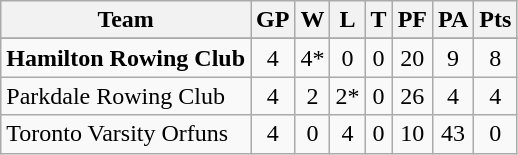<table class="wikitable">
<tr>
<th>Team</th>
<th>GP</th>
<th>W</th>
<th>L</th>
<th>T</th>
<th>PF</th>
<th>PA</th>
<th>Pts</th>
</tr>
<tr>
</tr>
<tr align="center">
<td align="left"><strong>Hamilton Rowing Club</strong></td>
<td>4</td>
<td>4*</td>
<td>0</td>
<td>0</td>
<td>20</td>
<td>9</td>
<td>8</td>
</tr>
<tr align="center">
<td align="left">Parkdale Rowing Club</td>
<td>4</td>
<td>2</td>
<td>2*</td>
<td>0</td>
<td>26</td>
<td>4</td>
<td>4</td>
</tr>
<tr align="center">
<td align="left">Toronto Varsity Orfuns</td>
<td>4</td>
<td>0</td>
<td>4</td>
<td>0</td>
<td>10</td>
<td>43</td>
<td>0</td>
</tr>
</table>
